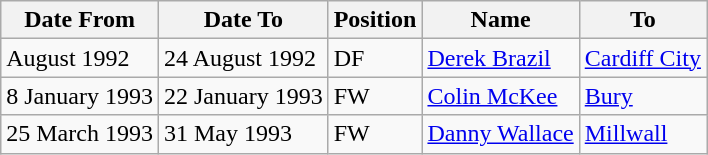<table class="wikitable">
<tr>
<th>Date From</th>
<th>Date To</th>
<th>Position</th>
<th>Name</th>
<th>To</th>
</tr>
<tr>
<td>August 1992</td>
<td>24 August 1992</td>
<td>DF</td>
<td> <a href='#'>Derek Brazil</a></td>
<td> <a href='#'>Cardiff City</a></td>
</tr>
<tr>
<td>8 January 1993</td>
<td>22 January 1993</td>
<td>FW</td>
<td> <a href='#'>Colin McKee</a></td>
<td> <a href='#'>Bury</a></td>
</tr>
<tr>
<td>25 March 1993</td>
<td>31 May 1993</td>
<td>FW</td>
<td> <a href='#'>Danny Wallace</a></td>
<td> <a href='#'>Millwall</a></td>
</tr>
</table>
